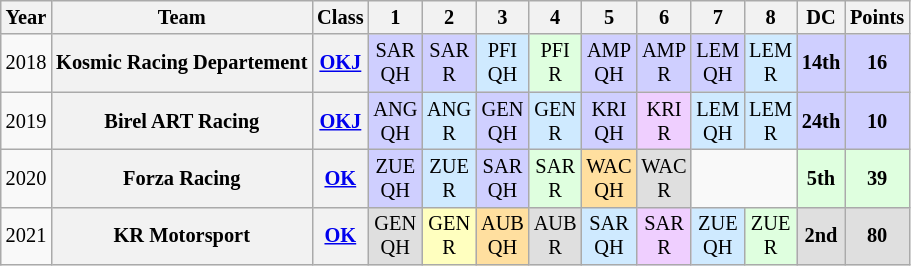<table class="wikitable" style="text-align:center; font-size:85%">
<tr>
<th>Year</th>
<th>Team</th>
<th>Class</th>
<th>1</th>
<th>2</th>
<th>3</th>
<th>4</th>
<th>5</th>
<th>6</th>
<th>7</th>
<th>8</th>
<th>DC</th>
<th>Points</th>
</tr>
<tr>
<td>2018</td>
<th>Kosmic Racing Departement</th>
<th><a href='#'>OKJ</a></th>
<td style="background:#CFCFFF;">SAR<br>QH<br></td>
<td style="background:#CFCFFF;">SAR<br>R<br></td>
<td style="background:#CFEAFF;">PFI<br>QH<br></td>
<td style="background:#DFFFDF;">PFI<br>R<br></td>
<td style="background:#CFCFFF;">AMP<br>QH<br></td>
<td style="background:#CFCFFF;">AMP<br>R<br></td>
<td style="background:#CFCFFF;">LEM<br>QH<br></td>
<td style="background:#CFEAFF;">LEM<br>R<br></td>
<th style="background:#CFCFFF;">14th</th>
<th style="background:#CFCFFF;">16</th>
</tr>
<tr>
<td>2019</td>
<th>Birel ART Racing</th>
<th><a href='#'>OKJ</a></th>
<td style="background:#CFCFFF;">ANG<br>QH<br></td>
<td style="background:#CFEAFF;">ANG<br>R<br></td>
<td style="background:#CFCFFF;">GEN<br>QH<br></td>
<td style="background:#CFEAFF;">GEN<br>R<br></td>
<td style="background:#CFCFFF;">KRI<br>QH<br></td>
<td style="background:#EFCFFF;">KRI<br>R<br></td>
<td style="background:#CFEAFF;">LEM<br>QH<br></td>
<td style="background:#CFEAFF;">LEM<br>R<br></td>
<th style="background:#CFCFFF;">24th</th>
<th style="background:#CFCFFF;">10</th>
</tr>
<tr>
<td>2020</td>
<th>Forza Racing</th>
<th><a href='#'>OK</a></th>
<td style="background:#CFCFFF;">ZUE<br>QH<br></td>
<td style="background:#CFEAFF;">ZUE<br>R<br></td>
<td style="background:#CFCFFF;">SAR<br>QH<br></td>
<td style="background:#DFFFDF;">SAR<br>R<br></td>
<td style="background:#FFDF9F;">WAC<br>QH<br></td>
<td style="background:#DFDFDF;">WAC<br>R<br></td>
<td colspan=2></td>
<th style="background:#DFFFDF;">5th</th>
<th style="background:#DFFFDF;">39</th>
</tr>
<tr>
<td>2021</td>
<th>KR Motorsport</th>
<th><a href='#'>OK</a></th>
<td style="background:#DFDFDF;">GEN<br>QH<br></td>
<td style="background:#FFFFBF;">GEN<br>R<br></td>
<td style="background:#FFDF9F;">AUB<br>QH<br></td>
<td style="background:#DFDFDF;">AUB<br>R<br></td>
<td style="background:#CFEAFF;">SAR<br>QH<br></td>
<td style="background:#EFCFFF;">SAR<br>R<br></td>
<td style="background:#CFEAFF;">ZUE<br>QH<br></td>
<td style="background:#DFFFDF;">ZUE<br>R<br></td>
<th style="background:#DFDFDF;">2nd</th>
<th style="background:#DFDFDF;">80</th>
</tr>
</table>
